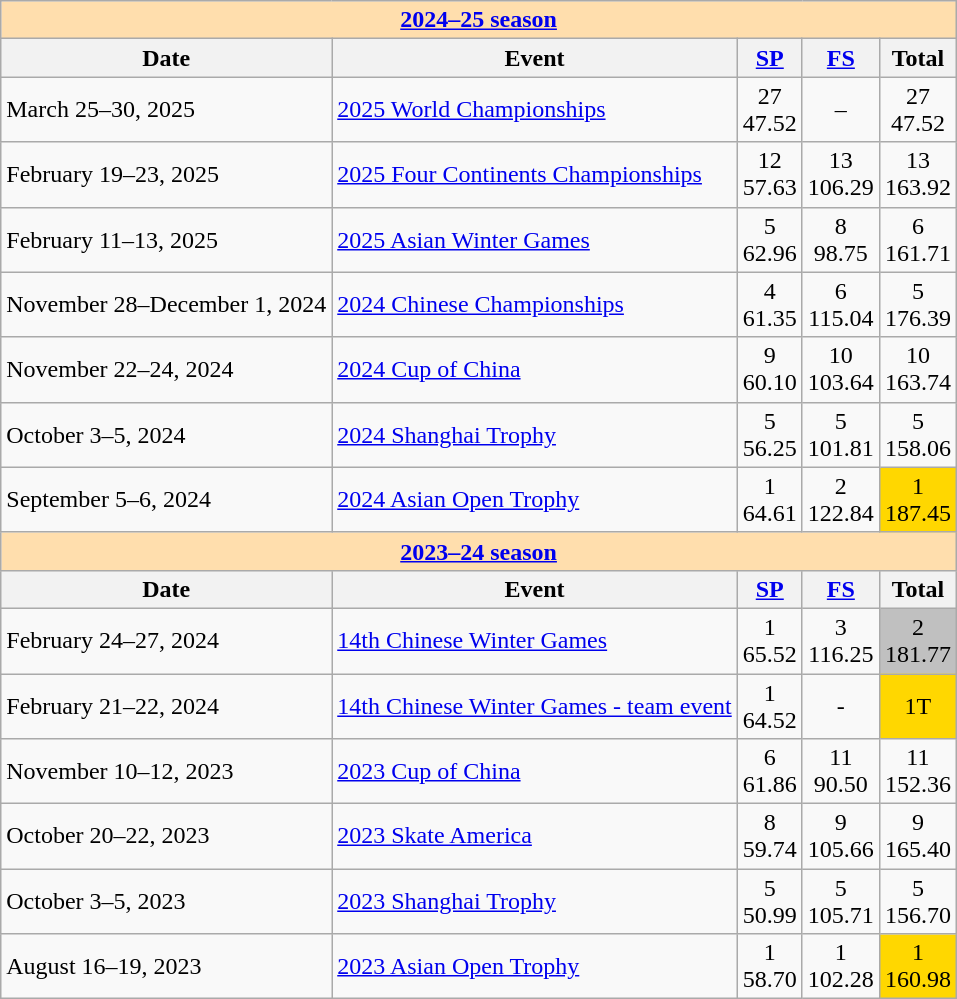<table class="wikitable">
<tr>
<td style="background-color: #ffdead; " colspan=5 align=center><a href='#'><strong>2024–25 season</strong></a></td>
</tr>
<tr>
<th>Date</th>
<th>Event</th>
<th><a href='#'>SP</a></th>
<th><a href='#'>FS</a></th>
<th>Total</th>
</tr>
<tr>
<td>March 25–30, 2025</td>
<td><a href='#'>2025 World Championships</a></td>
<td align=center>27 <br> 47.52</td>
<td align=center>–</td>
<td align=center>27 <br> 47.52</td>
</tr>
<tr>
<td>February 19–23, 2025</td>
<td><a href='#'>2025 Four Continents Championships</a></td>
<td align=center>12 <br> 57.63</td>
<td align=center>13 <br> 106.29</td>
<td align=center>13 <br> 163.92</td>
</tr>
<tr>
<td>February 11–13, 2025</td>
<td><a href='#'>2025 Asian Winter Games</a></td>
<td align=center>5 <br> 62.96</td>
<td align=center>8 <br> 98.75</td>
<td align=center>6 <br> 161.71</td>
</tr>
<tr>
<td>November 28–December 1, 2024</td>
<td><a href='#'>2024 Chinese Championships</a></td>
<td align=center>4 <br> 61.35</td>
<td align=center>6 <br> 115.04</td>
<td align=center>5 <br> 176.39</td>
</tr>
<tr>
<td>November 22–24, 2024</td>
<td><a href='#'>2024 Cup of China</a></td>
<td align=center>9 <br> 60.10</td>
<td align=center>10 <br> 103.64</td>
<td align=center>10 <br> 163.74</td>
</tr>
<tr>
<td>October 3–5, 2024</td>
<td><a href='#'>2024 Shanghai Trophy</a></td>
<td align=center>5 <br> 56.25</td>
<td align=center>5 <br> 101.81</td>
<td align=center>5 <br> 158.06</td>
</tr>
<tr>
<td>September 5–6, 2024</td>
<td><a href='#'>2024 Asian Open Trophy</a></td>
<td align=center>1 <br> 64.61</td>
<td align=center>2 <br> 122.84</td>
<td align=center bgcolor=gold>1 <br> 187.45</td>
</tr>
<tr>
<td style="background-color: #ffdead; " colspan=5 align=center><a href='#'><strong>2023–24 season</strong></a></td>
</tr>
<tr>
<th>Date</th>
<th>Event</th>
<th><a href='#'>SP</a></th>
<th><a href='#'>FS</a></th>
<th>Total</th>
</tr>
<tr>
<td>February 24–27, 2024</td>
<td><a href='#'>14th Chinese Winter Games</a></td>
<td align=center>1 <br> 65.52</td>
<td align=center>3 <br> 116.25</td>
<td align=center bgcolor=silver>2 <br> 181.77</td>
</tr>
<tr>
<td>February 21–22, 2024</td>
<td><a href='#'>14th Chinese Winter Games - team event</a></td>
<td align=center>1 <br> 64.52</td>
<td align=center>-</td>
<td align=center bgcolor=gold>1T</td>
</tr>
<tr>
<td>November 10–12, 2023</td>
<td><a href='#'>2023 Cup of China</a></td>
<td align=center>6 <br> 61.86</td>
<td align=center>11 <br> 90.50</td>
<td align=center>11 <br> 152.36</td>
</tr>
<tr>
<td>October 20–22, 2023</td>
<td><a href='#'>2023 Skate America</a></td>
<td align=center>8 <br> 59.74</td>
<td align=center>9 <br> 105.66</td>
<td align=center>9 <br> 165.40</td>
</tr>
<tr>
<td>October 3–5, 2023</td>
<td><a href='#'>2023 Shanghai Trophy</a></td>
<td align=center>5 <br> 50.99</td>
<td align=center>5 <br> 105.71</td>
<td align=center>5 <br> 156.70</td>
</tr>
<tr>
<td>August 16–19, 2023</td>
<td><a href='#'>2023 Asian Open Trophy</a></td>
<td align=center>1 <br> 58.70</td>
<td align=center>1 <br> 102.28</td>
<td align=center bgcolor=gold>1 <br> 160.98</td>
</tr>
</table>
